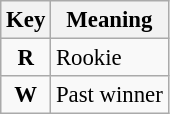<table class="wikitable sortable" style="font-size: 95%;">
<tr>
<th scope="col">Key</th>
<th scope="col">Meaning</th>
</tr>
<tr>
<td align="center"><strong><span>R</span></strong></td>
<td>Rookie</td>
</tr>
<tr>
<td align="center"><strong><span>W</span></strong></td>
<td>Past winner</td>
</tr>
</table>
